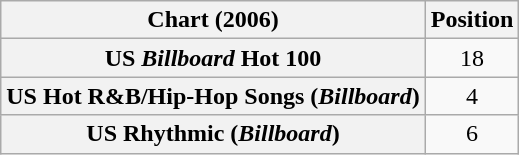<table class="wikitable sortable plainrowheaders" style="text-align:center">
<tr>
<th>Chart (2006)</th>
<th>Position</th>
</tr>
<tr>
<th scope="row">US <em>Billboard</em> Hot 100</th>
<td align="center">18</td>
</tr>
<tr>
<th scope="row">US Hot R&B/Hip-Hop Songs (<em>Billboard</em>)</th>
<td align="center">4</td>
</tr>
<tr>
<th scope="row">US Rhythmic (<em>Billboard</em>)</th>
<td align="center">6</td>
</tr>
</table>
